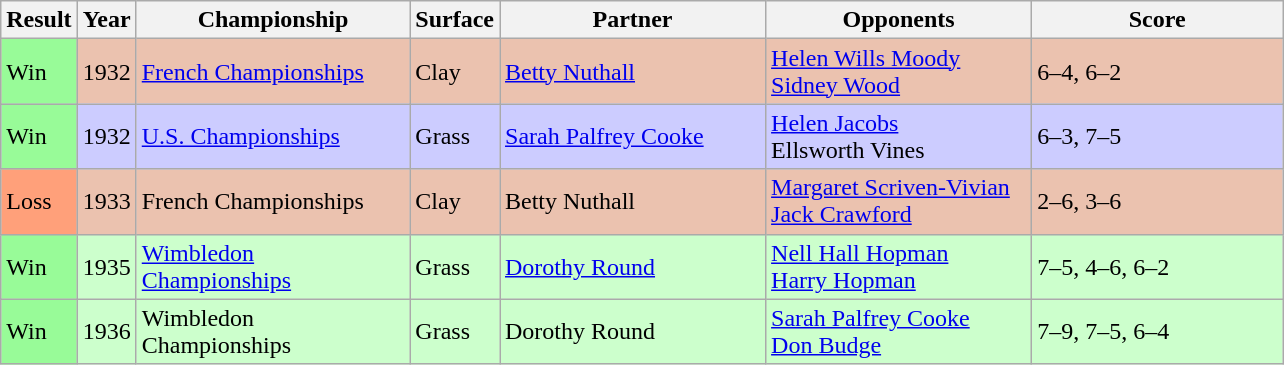<table class='sortable wikitable'>
<tr>
<th style="width:40px">Result</th>
<th style="width:30px">Year</th>
<th style="width:175px">Championship</th>
<th style="width:50px">Surface</th>
<th style="width:170px">Partner</th>
<th style="width:170px">Opponents</th>
<th style="width:160px" class="unsortable">Score</th>
</tr>
<tr style="background:#ebc2af;">
<td style="background:#98fb98;">Win</td>
<td>1932</td>
<td><a href='#'>French Championships</a></td>
<td>Clay</td>
<td> <a href='#'>Betty Nuthall</a></td>
<td> <a href='#'>Helen Wills Moody</a><br> <a href='#'>Sidney Wood</a></td>
<td>6–4, 6–2</td>
</tr>
<tr style="background:#ccf;">
<td style="background:#98fb98;">Win</td>
<td>1932</td>
<td><a href='#'>U.S. Championships</a></td>
<td>Grass</td>
<td> <a href='#'>Sarah Palfrey Cooke</a></td>
<td> <a href='#'>Helen Jacobs</a><br> Ellsworth Vines</td>
<td>6–3, 7–5</td>
</tr>
<tr style="background:#ebc2af;">
<td style="background:#ffa07a;">Loss</td>
<td>1933</td>
<td>French Championships</td>
<td>Clay</td>
<td> Betty Nuthall</td>
<td> <a href='#'>Margaret Scriven-Vivian</a><br> <a href='#'>Jack Crawford</a></td>
<td>2–6, 3–6</td>
</tr>
<tr style="background:#cfc;">
<td style="background:#98fb98;">Win</td>
<td>1935</td>
<td><a href='#'>Wimbledon Championships</a></td>
<td>Grass</td>
<td> <a href='#'>Dorothy Round</a></td>
<td> <a href='#'>Nell Hall Hopman</a><br> <a href='#'>Harry Hopman</a></td>
<td>7–5, 4–6, 6–2</td>
</tr>
<tr style="background:#cfc;">
<td style="background:#98fb98;">Win</td>
<td>1936</td>
<td>Wimbledon Championships</td>
<td>Grass</td>
<td> Dorothy Round</td>
<td> <a href='#'>Sarah Palfrey Cooke</a><br> <a href='#'>Don Budge</a></td>
<td>7–9, 7–5, 6–4</td>
</tr>
</table>
